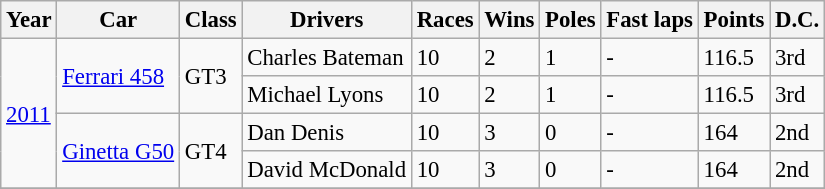<table class="wikitable" style="font-size:95%">
<tr>
<th>Year</th>
<th>Car</th>
<th>Class</th>
<th>Drivers</th>
<th>Races</th>
<th>Wins</th>
<th>Poles</th>
<th>Fast laps</th>
<th>Points</th>
<th>D.C.</th>
</tr>
<tr>
<td rowspan="4"><a href='#'>2011</a></td>
<td rowspan="2"><a href='#'>Ferrari 458</a></td>
<td rowspan="2">GT3</td>
<td> Charles Bateman</td>
<td>10</td>
<td>2</td>
<td>1</td>
<td>-</td>
<td>116.5</td>
<td>3rd</td>
</tr>
<tr>
<td> Michael Lyons</td>
<td>10</td>
<td>2</td>
<td>1</td>
<td>-</td>
<td>116.5</td>
<td>3rd</td>
</tr>
<tr>
<td rowspan="2"><a href='#'>Ginetta G50</a></td>
<td rowspan="2">GT4</td>
<td> Dan Denis</td>
<td>10</td>
<td>3</td>
<td>0</td>
<td>-</td>
<td>164</td>
<td>2nd</td>
</tr>
<tr>
<td> David McDonald</td>
<td>10</td>
<td>3</td>
<td>0</td>
<td>-</td>
<td>164</td>
<td>2nd</td>
</tr>
<tr>
</tr>
</table>
